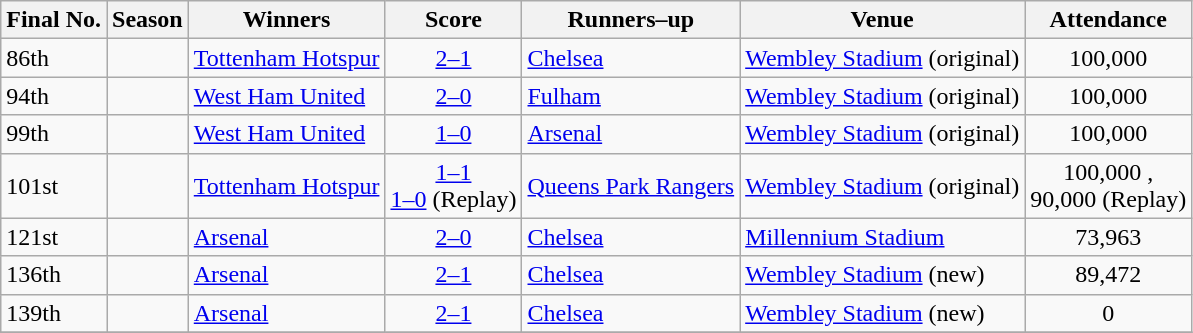<table class="sortable wikitable plainrowheaders">
<tr>
<th scope="col">Final No.</th>
<th scope="col">Season</th>
<th scope="col">Winners</th>
<th scope="col">Score</th>
<th scope="col">Runners–up</th>
<th scope="col">Venue</th>
<th scope="col">Attendance</th>
</tr>
<tr>
<td>86th</td>
<td align=center></td>
<td scope=row><a href='#'>Tottenham Hotspur</a></td>
<td align=center><a href='#'>2–1</a></td>
<td><a href='#'>Chelsea</a></td>
<td><a href='#'>Wembley Stadium</a> (original)</td>
<td align=center>100,000</td>
</tr>
<tr>
<td>94th</td>
<td align=center></td>
<td><a href='#'>West Ham United</a></td>
<td align=center><a href='#'>2–0</a></td>
<td><a href='#'>Fulham</a></td>
<td><a href='#'>Wembley Stadium</a> (original)</td>
<td align=center>100,000</td>
</tr>
<tr>
<td>99th</td>
<td align=center></td>
<td><a href='#'>West Ham United</a></td>
<td align=center><a href='#'>1–0</a></td>
<td><a href='#'>Arsenal</a></td>
<td><a href='#'>Wembley Stadium</a> (original)</td>
<td align=center>100,000</td>
</tr>
<tr>
<td>101st</td>
<td align=center></td>
<td><a href='#'>Tottenham Hotspur</a></td>
<td align=center><a href='#'>1–1</a> <br> <a href='#'>1–0</a> (Replay)</td>
<td><a href='#'>Queens Park Rangers</a></td>
<td><a href='#'>Wembley Stadium</a> (original)</td>
<td align=center>100,000 ,<br> 90,000 (Replay)</td>
</tr>
<tr>
<td>121st</td>
<td align=center></td>
<td><a href='#'>Arsenal</a></td>
<td align=center><a href='#'>2–0</a></td>
<td><a href='#'>Chelsea</a></td>
<td><a href='#'>Millennium Stadium</a></td>
<td align=center>73,963</td>
</tr>
<tr>
<td>136th</td>
<td align=center></td>
<td scope=row><a href='#'>Arsenal</a></td>
<td align=center><a href='#'>2–1</a></td>
<td><a href='#'>Chelsea</a></td>
<td><a href='#'>Wembley Stadium</a> (new)</td>
<td align=center>89,472</td>
</tr>
<tr>
<td>139th</td>
<td align=center></td>
<td scope=row><a href='#'>Arsenal</a></td>
<td align=center><a href='#'>2–1</a></td>
<td><a href='#'>Chelsea</a></td>
<td><a href='#'>Wembley Stadium</a> (new)</td>
<td align=center>0</td>
</tr>
<tr>
</tr>
</table>
